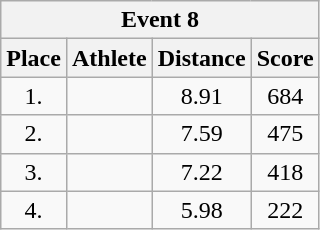<table class=wikitable style="text-align:center">
<tr>
<th colspan=4><strong>Event 8</strong></th>
</tr>
<tr>
<th>Place</th>
<th>Athlete</th>
<th>Distance</th>
<th>Score</th>
</tr>
<tr>
<td width=30>1.</td>
<td align=left></td>
<td>8.91</td>
<td>684</td>
</tr>
<tr>
<td>2.</td>
<td align=left></td>
<td>7.59</td>
<td>475</td>
</tr>
<tr>
<td>3.</td>
<td align=left></td>
<td>7.22</td>
<td>418</td>
</tr>
<tr>
<td>4.</td>
<td align=left></td>
<td>5.98</td>
<td>222</td>
</tr>
</table>
